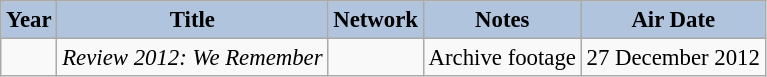<table class="wikitable" style="font-size:95%">
<tr style="text-align:center;">
<th style="background:#B0C4DE;">Year</th>
<th style="background:#B0C4DE;">Title</th>
<th style="background:#B0C4DE;">Network</th>
<th style="background:#B0C4DE;">Notes</th>
<th style="background:#B0C4DE;">Air Date</th>
</tr>
<tr>
<td></td>
<td><em>Review 2012: We Remember</em></td>
<td></td>
<td>Archive footage</td>
<td>27 December 2012</td>
</tr>
</table>
